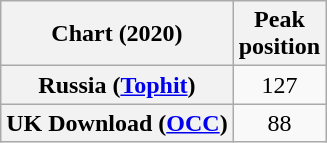<table class="wikitable sortable plainrowheaders" style="text-align:center">
<tr>
<th scope="col">Chart (2020)</th>
<th scope="col">Peak<br>position</th>
</tr>
<tr>
<th scope="row">Russia (<a href='#'>Tophit</a>)</th>
<td>127</td>
</tr>
<tr>
<th scope="row">UK Download (<a href='#'>OCC</a>)</th>
<td>88</td>
</tr>
</table>
